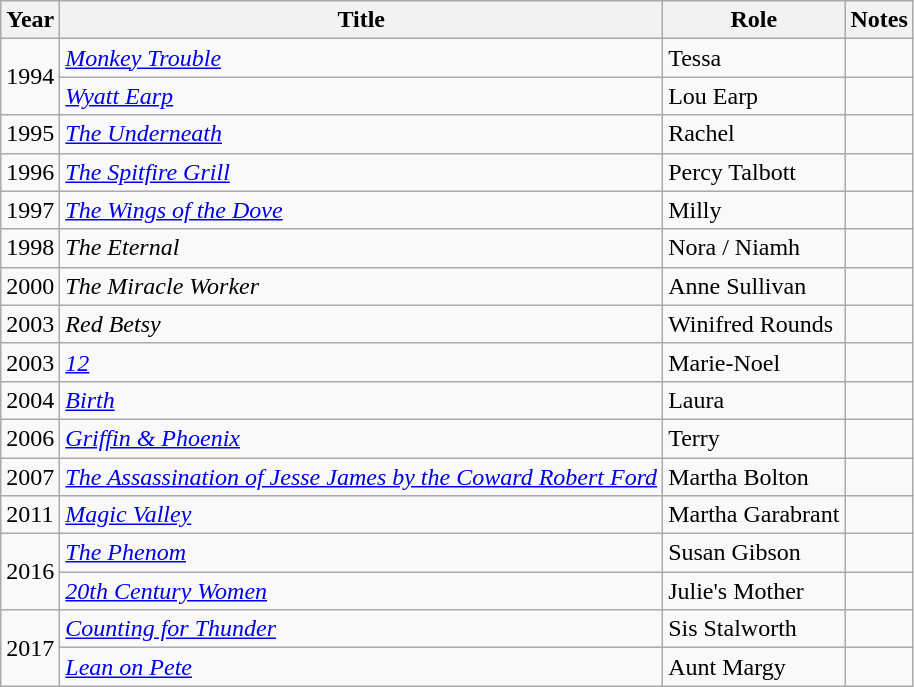<table class="wikitable sortable">
<tr>
<th>Year</th>
<th>Title</th>
<th>Role</th>
<th>Notes</th>
</tr>
<tr>
<td rowspan=2>1994</td>
<td><em><a href='#'>Monkey Trouble</a></em></td>
<td>Tessa</td>
<td></td>
</tr>
<tr>
<td><a href='#'><em>Wyatt Earp</em></a></td>
<td>Lou Earp</td>
<td></td>
</tr>
<tr>
<td>1995</td>
<td><a href='#'><em>The Underneath</em></a></td>
<td>Rachel</td>
<td></td>
</tr>
<tr>
<td>1996</td>
<td><em><a href='#'>The Spitfire Grill</a></em></td>
<td>Percy Talbott</td>
<td></td>
</tr>
<tr>
<td>1997</td>
<td><a href='#'><em>The Wings of the Dove</em></a></td>
<td>Milly</td>
<td></td>
</tr>
<tr>
<td>1998</td>
<td><em>The Eternal</em></td>
<td>Nora / Niamh</td>
<td></td>
</tr>
<tr>
<td>2000</td>
<td><em>The Miracle Worker</em></td>
<td>Anne Sullivan</td>
<td></td>
</tr>
<tr>
<td>2003</td>
<td><em>Red Betsy</em></td>
<td>Winifred Rounds</td>
<td></td>
</tr>
<tr>
<td>2003</td>
<td><a href='#'><em>12</em></a></td>
<td>Marie-Noel</td>
<td></td>
</tr>
<tr>
<td>2004</td>
<td><a href='#'><em>Birth</em></a></td>
<td>Laura</td>
<td></td>
</tr>
<tr>
<td>2006</td>
<td><a href='#'><em>Griffin & Phoenix</em></a></td>
<td>Terry</td>
<td></td>
</tr>
<tr>
<td>2007</td>
<td><em><a href='#'>The Assassination of Jesse James by the Coward Robert Ford</a></em></td>
<td>Martha Bolton</td>
<td></td>
</tr>
<tr>
<td>2011</td>
<td><em><a href='#'>Magic Valley</a></em></td>
<td>Martha Garabrant</td>
<td></td>
</tr>
<tr>
<td rowspan=2>2016</td>
<td><a href='#'><em>The Phenom</em></a></td>
<td>Susan Gibson</td>
<td></td>
</tr>
<tr>
<td><em><a href='#'>20th Century Women</a></em></td>
<td>Julie's Mother</td>
<td></td>
</tr>
<tr>
<td rowspan=2>2017</td>
<td><em><a href='#'>Counting for Thunder</a></em></td>
<td>Sis Stalworth</td>
<td></td>
</tr>
<tr>
<td><em><a href='#'>Lean on Pete</a></em></td>
<td>Aunt Margy</td>
<td></td>
</tr>
</table>
